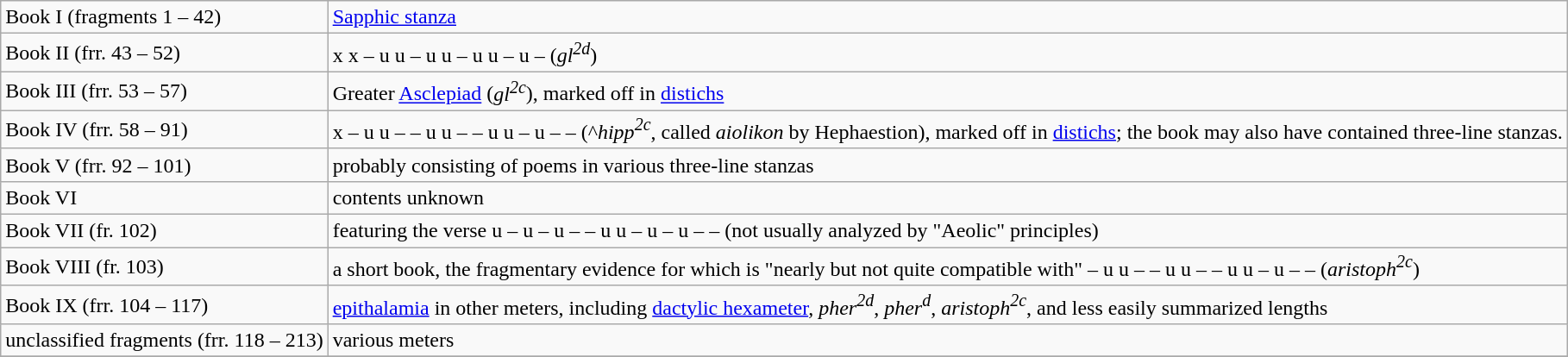<table class="wikitable">
<tr>
<td>Book I (fragments 1 – 42)</td>
<td><a href='#'>Sapphic stanza</a></td>
</tr>
<tr>
<td>Book II (frr. 43 – 52)</td>
<td>x x – u u – u u – u u – u – (<em>gl<sup>2d</sup></em>)</td>
</tr>
<tr>
<td>Book III (frr. 53 – 57)</td>
<td>Greater <a href='#'>Asclepiad</a> (<em>gl<sup>2c</sup></em>), marked off in <a href='#'>distichs</a></td>
</tr>
<tr>
<td>Book IV (frr. 58 – 91)</td>
<td>x – u u – – u u – – u u – u – – (^<em>hipp<sup>2c</sup></em>, called <em>aiolikon</em> by Hephaestion), marked off in <a href='#'>distichs</a>; the book may also have contained three-line stanzas.</td>
</tr>
<tr>
<td>Book V (frr. 92 – 101)</td>
<td>probably consisting of poems in various three-line stanzas</td>
</tr>
<tr>
<td>Book VI</td>
<td>contents unknown</td>
</tr>
<tr>
<td>Book VII (fr. 102)</td>
<td>featuring the verse u – u – u – – u u – u – u – – (not usually analyzed by "Aeolic" principles)</td>
</tr>
<tr>
<td>Book VIII (fr. 103)</td>
<td>a short book, the fragmentary evidence for which is "nearly but not quite compatible with" – u u – – u u – – u u – u – – (<em>aristoph<sup>2c</sup></em>)</td>
</tr>
<tr>
<td>Book IX (frr. 104 – 117)</td>
<td><a href='#'>epithalamia</a> in other meters, including <a href='#'>dactylic hexameter</a>, <em>pher<sup>2d</sup></em>, <em>pher<sup>d</sup></em>, <em>aristoph<sup>2c</sup></em>, and less easily summarized lengths</td>
</tr>
<tr>
<td>unclassified fragments (frr. 118 – 213)</td>
<td>various meters</td>
</tr>
<tr>
</tr>
</table>
